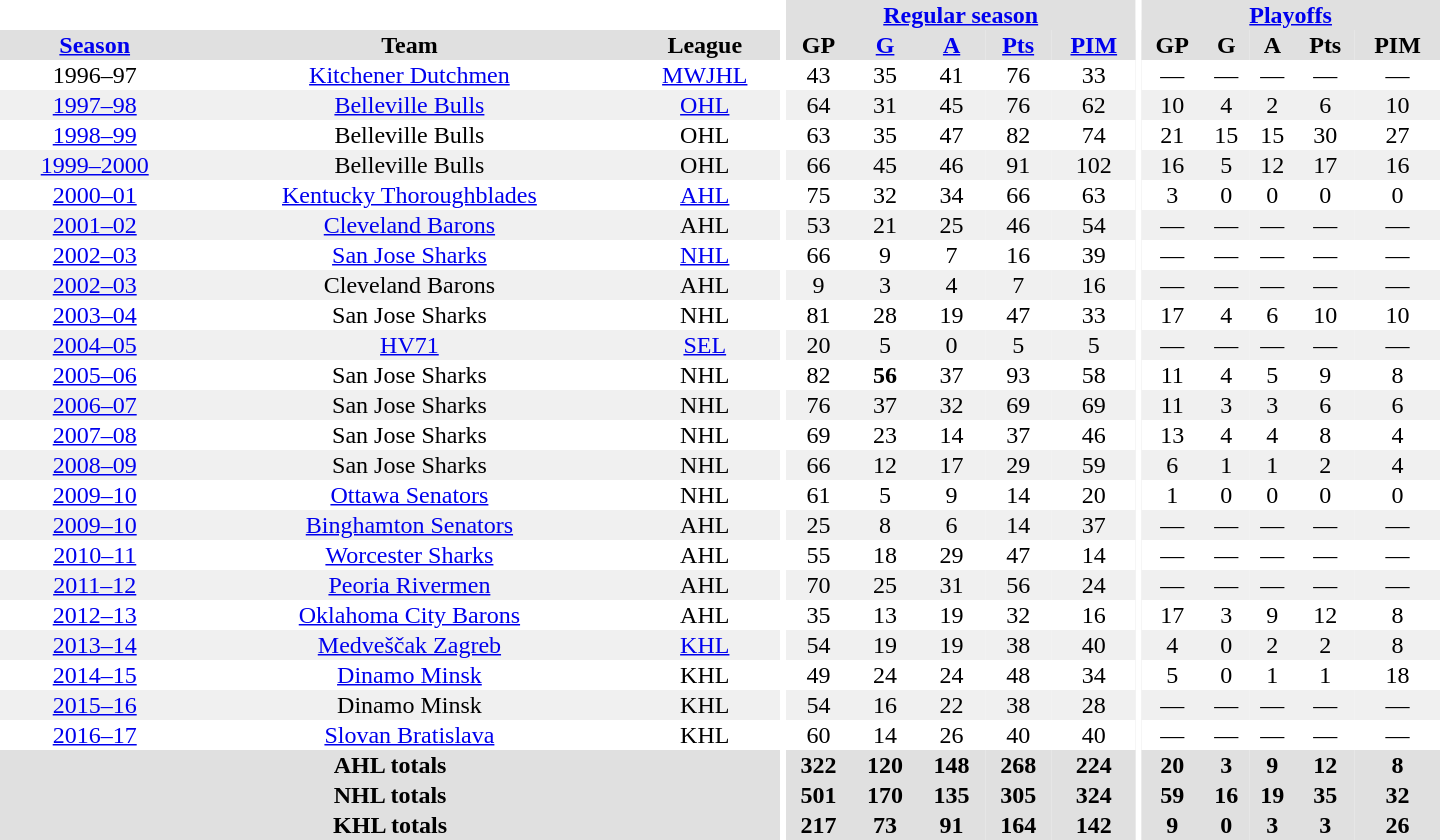<table border="0" cellpadding="1" cellspacing="0" style="text-align:center; width:60em">
<tr bgcolor="#e0e0e0">
<th colspan="3" bgcolor="#ffffff"></th>
<th rowspan="99" bgcolor="#ffffff"></th>
<th colspan="5"><a href='#'>Regular season</a></th>
<th rowspan="99" bgcolor="#ffffff"></th>
<th colspan="5"><a href='#'>Playoffs</a></th>
</tr>
<tr bgcolor="#e0e0e0">
<th><a href='#'>Season</a></th>
<th>Team</th>
<th>League</th>
<th>GP</th>
<th><a href='#'>G</a></th>
<th><a href='#'>A</a></th>
<th><a href='#'>Pts</a></th>
<th><a href='#'>PIM</a></th>
<th>GP</th>
<th>G</th>
<th>A</th>
<th>Pts</th>
<th>PIM</th>
</tr>
<tr>
<td>1996–97</td>
<td><a href='#'>Kitchener Dutchmen</a></td>
<td><a href='#'>MWJHL</a></td>
<td>43</td>
<td>35</td>
<td>41</td>
<td>76</td>
<td>33</td>
<td>—</td>
<td>—</td>
<td>—</td>
<td>—</td>
<td>—</td>
</tr>
<tr bgcolor="#f0f0f0">
<td><a href='#'>1997–98</a></td>
<td><a href='#'>Belleville Bulls</a></td>
<td><a href='#'>OHL</a></td>
<td>64</td>
<td>31</td>
<td>45</td>
<td>76</td>
<td>62</td>
<td>10</td>
<td>4</td>
<td>2</td>
<td>6</td>
<td>10</td>
</tr>
<tr>
<td><a href='#'>1998–99</a></td>
<td>Belleville Bulls</td>
<td>OHL</td>
<td>63</td>
<td>35</td>
<td>47</td>
<td>82</td>
<td>74</td>
<td>21</td>
<td>15</td>
<td>15</td>
<td>30</td>
<td>27</td>
</tr>
<tr bgcolor="#f0f0f0">
<td><a href='#'>1999–2000</a></td>
<td>Belleville Bulls</td>
<td>OHL</td>
<td>66</td>
<td>45</td>
<td>46</td>
<td>91</td>
<td>102</td>
<td>16</td>
<td>5</td>
<td>12</td>
<td>17</td>
<td>16</td>
</tr>
<tr>
<td><a href='#'>2000–01</a></td>
<td><a href='#'>Kentucky Thoroughblades</a></td>
<td><a href='#'>AHL</a></td>
<td>75</td>
<td>32</td>
<td>34</td>
<td>66</td>
<td>63</td>
<td>3</td>
<td>0</td>
<td>0</td>
<td>0</td>
<td>0</td>
</tr>
<tr bgcolor="#f0f0f0">
<td><a href='#'>2001–02</a></td>
<td><a href='#'>Cleveland Barons</a></td>
<td>AHL</td>
<td>53</td>
<td>21</td>
<td>25</td>
<td>46</td>
<td>54</td>
<td>—</td>
<td>—</td>
<td>—</td>
<td>—</td>
<td>—</td>
</tr>
<tr>
<td><a href='#'>2002–03</a></td>
<td><a href='#'>San Jose Sharks</a></td>
<td><a href='#'>NHL</a></td>
<td>66</td>
<td>9</td>
<td>7</td>
<td>16</td>
<td>39</td>
<td>—</td>
<td>—</td>
<td>—</td>
<td>—</td>
<td>—</td>
</tr>
<tr bgcolor="#f0f0f0">
<td><a href='#'>2002–03</a></td>
<td>Cleveland Barons</td>
<td>AHL</td>
<td>9</td>
<td>3</td>
<td>4</td>
<td>7</td>
<td>16</td>
<td>—</td>
<td>—</td>
<td>—</td>
<td>—</td>
<td>—</td>
</tr>
<tr>
<td><a href='#'>2003–04</a></td>
<td>San Jose Sharks</td>
<td>NHL</td>
<td>81</td>
<td>28</td>
<td>19</td>
<td>47</td>
<td>33</td>
<td>17</td>
<td>4</td>
<td>6</td>
<td>10</td>
<td>10</td>
</tr>
<tr bgcolor="#f0f0f0">
<td><a href='#'>2004–05</a></td>
<td><a href='#'>HV71</a></td>
<td><a href='#'>SEL</a></td>
<td>20</td>
<td>5</td>
<td>0</td>
<td>5</td>
<td>5</td>
<td>—</td>
<td>—</td>
<td>—</td>
<td>—</td>
<td>—</td>
</tr>
<tr>
<td><a href='#'>2005–06</a></td>
<td>San Jose Sharks</td>
<td>NHL</td>
<td>82</td>
<td><strong>56</strong></td>
<td>37</td>
<td>93</td>
<td>58</td>
<td>11</td>
<td>4</td>
<td>5</td>
<td>9</td>
<td>8</td>
</tr>
<tr bgcolor="#f0f0f0">
<td><a href='#'>2006–07</a></td>
<td>San Jose Sharks</td>
<td>NHL</td>
<td>76</td>
<td>37</td>
<td>32</td>
<td>69</td>
<td>69</td>
<td>11</td>
<td>3</td>
<td>3</td>
<td>6</td>
<td>6</td>
</tr>
<tr>
<td><a href='#'>2007–08</a></td>
<td>San Jose Sharks</td>
<td>NHL</td>
<td>69</td>
<td>23</td>
<td>14</td>
<td>37</td>
<td>46</td>
<td>13</td>
<td>4</td>
<td>4</td>
<td>8</td>
<td>4</td>
</tr>
<tr bgcolor="#f0f0f0">
<td><a href='#'>2008–09</a></td>
<td>San Jose Sharks</td>
<td>NHL</td>
<td>66</td>
<td>12</td>
<td>17</td>
<td>29</td>
<td>59</td>
<td>6</td>
<td>1</td>
<td>1</td>
<td>2</td>
<td>4</td>
</tr>
<tr>
<td><a href='#'>2009–10</a></td>
<td><a href='#'>Ottawa Senators</a></td>
<td>NHL</td>
<td>61</td>
<td>5</td>
<td>9</td>
<td>14</td>
<td>20</td>
<td>1</td>
<td>0</td>
<td>0</td>
<td>0</td>
<td>0</td>
</tr>
<tr bgcolor="#f0f0f0">
<td><a href='#'>2009–10</a></td>
<td><a href='#'>Binghamton Senators</a></td>
<td>AHL</td>
<td>25</td>
<td>8</td>
<td>6</td>
<td>14</td>
<td>37</td>
<td>—</td>
<td>—</td>
<td>—</td>
<td>—</td>
<td>—</td>
</tr>
<tr>
<td><a href='#'>2010–11</a></td>
<td><a href='#'>Worcester Sharks</a></td>
<td>AHL</td>
<td>55</td>
<td>18</td>
<td>29</td>
<td>47</td>
<td>14</td>
<td>—</td>
<td>—</td>
<td>—</td>
<td>—</td>
<td>—</td>
</tr>
<tr bgcolor="#f0f0f0">
<td><a href='#'>2011–12</a></td>
<td><a href='#'>Peoria Rivermen</a></td>
<td>AHL</td>
<td>70</td>
<td>25</td>
<td>31</td>
<td>56</td>
<td>24</td>
<td>—</td>
<td>—</td>
<td>—</td>
<td>—</td>
<td>—</td>
</tr>
<tr>
<td><a href='#'>2012–13</a></td>
<td><a href='#'>Oklahoma City Barons</a></td>
<td>AHL</td>
<td>35</td>
<td>13</td>
<td>19</td>
<td>32</td>
<td>16</td>
<td>17</td>
<td>3</td>
<td>9</td>
<td>12</td>
<td>8</td>
</tr>
<tr bgcolor="#f0f0f0">
<td><a href='#'>2013–14</a></td>
<td><a href='#'>Medveščak Zagreb</a></td>
<td><a href='#'>KHL</a></td>
<td>54</td>
<td>19</td>
<td>19</td>
<td>38</td>
<td>40</td>
<td>4</td>
<td>0</td>
<td>2</td>
<td>2</td>
<td>8</td>
</tr>
<tr>
<td><a href='#'>2014–15</a></td>
<td><a href='#'>Dinamo Minsk</a></td>
<td>KHL</td>
<td>49</td>
<td>24</td>
<td>24</td>
<td>48</td>
<td>34</td>
<td>5</td>
<td>0</td>
<td>1</td>
<td>1</td>
<td>18</td>
</tr>
<tr bgcolor="#f0f0f0">
<td><a href='#'>2015–16</a></td>
<td>Dinamo Minsk</td>
<td>KHL</td>
<td>54</td>
<td>16</td>
<td>22</td>
<td>38</td>
<td>28</td>
<td>—</td>
<td>—</td>
<td>—</td>
<td>—</td>
<td>—</td>
</tr>
<tr>
<td><a href='#'>2016–17</a></td>
<td><a href='#'>Slovan Bratislava</a></td>
<td>KHL</td>
<td>60</td>
<td>14</td>
<td>26</td>
<td>40</td>
<td>40</td>
<td>—</td>
<td>—</td>
<td>—</td>
<td>—</td>
<td>—</td>
</tr>
<tr style="background:#e0e0e0;">
<th colspan="3">AHL totals</th>
<th>322</th>
<th>120</th>
<th>148</th>
<th>268</th>
<th>224</th>
<th>20</th>
<th>3</th>
<th>9</th>
<th>12</th>
<th>8</th>
</tr>
<tr style="background:#e0e0e0;">
<th colspan="3">NHL totals</th>
<th>501</th>
<th>170</th>
<th>135</th>
<th>305</th>
<th>324</th>
<th>59</th>
<th>16</th>
<th>19</th>
<th>35</th>
<th>32</th>
</tr>
<tr style="background:#e0e0e0;">
<th colspan="3">KHL totals</th>
<th>217</th>
<th>73</th>
<th>91</th>
<th>164</th>
<th>142</th>
<th>9</th>
<th>0</th>
<th>3</th>
<th>3</th>
<th>26</th>
</tr>
</table>
